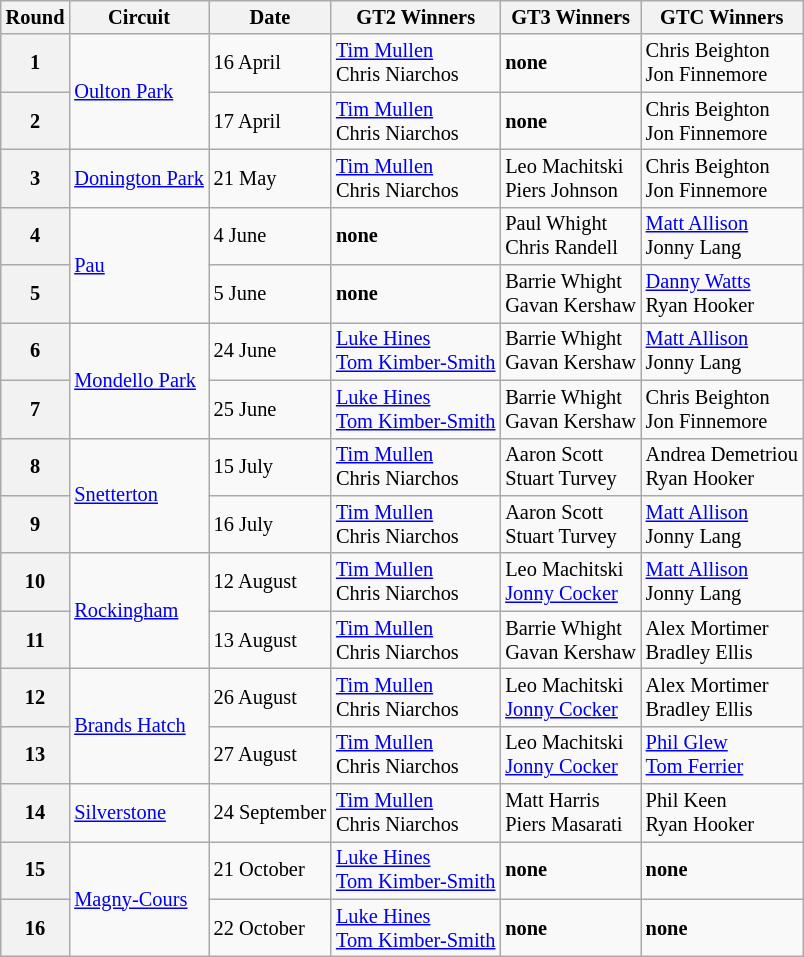<table class="wikitable" style="font-size:85%">
<tr>
<th>Round</th>
<th>Circuit</th>
<th>Date</th>
<th>GT2 Winners</th>
<th>GT3 Winners</th>
<th>GTC Winners</th>
</tr>
<tr>
<th>1</th>
<td rowspan=2> <a href='#'>Oulton Park</a></td>
<td>16 April</td>
<td> <a href='#'>Tim Mullen</a><br> Chris Niarchos</td>
<td><strong>none</strong></td>
<td> Chris Beighton<br> Jon Finnemore</td>
</tr>
<tr>
<th>2</th>
<td>17 April</td>
<td> <a href='#'>Tim Mullen</a><br> Chris Niarchos</td>
<td><strong>none</strong></td>
<td> Chris Beighton<br> Jon Finnemore</td>
</tr>
<tr>
<th>3</th>
<td> <a href='#'>Donington Park</a></td>
<td>21 May</td>
<td> <a href='#'>Tim Mullen</a><br> Chris Niarchos</td>
<td> Leo Machitski<br> Piers Johnson</td>
<td> Chris Beighton<br> Jon Finnemore</td>
</tr>
<tr>
<th>4</th>
<td rowspan=2> <a href='#'>Pau</a></td>
<td>4 June</td>
<td><strong>none</strong></td>
<td> Paul Whight<br> Chris Randell</td>
<td> <a href='#'>Matt Allison</a><br> Jonny Lang</td>
</tr>
<tr>
<th>5</th>
<td>5 June</td>
<td><strong>none</strong></td>
<td> Barrie Whight<br> Gavan Kershaw</td>
<td> <a href='#'>Danny Watts</a><br> Ryan Hooker</td>
</tr>
<tr>
<th>6</th>
<td rowspan=2> <a href='#'>Mondello Park</a></td>
<td>24 June</td>
<td> <a href='#'>Luke Hines</a><br> <a href='#'>Tom Kimber-Smith</a></td>
<td> Barrie Whight<br> Gavan Kershaw</td>
<td> <a href='#'>Matt Allison</a><br> Jonny Lang</td>
</tr>
<tr>
<th>7</th>
<td>25 June</td>
<td> <a href='#'>Luke Hines</a><br> <a href='#'>Tom Kimber-Smith</a></td>
<td> Barrie Whight<br> Gavan Kershaw</td>
<td> Chris Beighton<br> Jon Finnemore</td>
</tr>
<tr>
<th>8</th>
<td rowspan=2> <a href='#'>Snetterton</a></td>
<td>15 July</td>
<td> <a href='#'>Tim Mullen</a><br> Chris Niarchos</td>
<td> Aaron Scott<br> Stuart Turvey</td>
<td> Andrea Demetriou<br> Ryan Hooker</td>
</tr>
<tr>
<th>9</th>
<td>16 July</td>
<td> <a href='#'>Tim Mullen</a><br> Chris Niarchos</td>
<td> Aaron Scott<br> Stuart Turvey</td>
<td> <a href='#'>Matt Allison</a><br> Jonny Lang</td>
</tr>
<tr>
<th>10</th>
<td rowspan=2> <a href='#'>Rockingham</a></td>
<td>12 August</td>
<td> <a href='#'>Tim Mullen</a><br> Chris Niarchos</td>
<td> Leo Machitski<br> <a href='#'>Jonny Cocker</a></td>
<td> <a href='#'>Matt Allison</a><br> Jonny Lang</td>
</tr>
<tr>
<th>11</th>
<td>13 August</td>
<td> <a href='#'>Tim Mullen</a><br> Chris Niarchos</td>
<td> Barrie Whight<br> Gavan Kershaw</td>
<td> Alex Mortimer<br> Bradley Ellis</td>
</tr>
<tr>
<th>12</th>
<td rowspan=2> <a href='#'>Brands Hatch</a></td>
<td>26 August</td>
<td> <a href='#'>Tim Mullen</a><br> Chris Niarchos</td>
<td> Leo Machitski<br> <a href='#'>Jonny Cocker</a></td>
<td> Alex Mortimer<br> Bradley Ellis</td>
</tr>
<tr>
<th>13</th>
<td>27 August</td>
<td> <a href='#'>Tim Mullen</a><br> Chris Niarchos</td>
<td> Leo Machitski<br> <a href='#'>Jonny Cocker</a></td>
<td> <a href='#'>Phil Glew</a><br> <a href='#'>Tom Ferrier</a></td>
</tr>
<tr>
<th>14</th>
<td> <a href='#'>Silverstone</a></td>
<td>24 September</td>
<td> <a href='#'>Tim Mullen</a><br> Chris Niarchos</td>
<td> Matt Harris<br> Piers Masarati</td>
<td> Phil Keen<br> Ryan Hooker</td>
</tr>
<tr>
<th>15</th>
<td rowspan=2> <a href='#'>Magny-Cours</a></td>
<td>21 October</td>
<td> <a href='#'>Luke Hines</a><br> <a href='#'>Tom Kimber-Smith</a></td>
<td><strong>none</strong></td>
<td><strong>none</strong></td>
</tr>
<tr>
<th>16</th>
<td>22 October</td>
<td> <a href='#'>Luke Hines</a><br> <a href='#'>Tom Kimber-Smith</a></td>
<td><strong>none</strong></td>
<td><strong>none</strong></td>
</tr>
</table>
